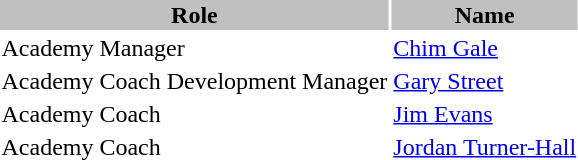<table class="toccolours">
<tr>
<th style="background:silver;">Role</th>
<th style="background:silver;">Name</th>
</tr>
<tr>
<td>Academy Manager</td>
<td> <a href='#'>Chim Gale</a></td>
</tr>
<tr>
<td>Academy Coach Development Manager</td>
<td> <a href='#'>Gary Street</a></td>
</tr>
<tr>
<td>Academy Coach</td>
<td> <a href='#'>Jim Evans</a></td>
</tr>
<tr>
<td>Academy Coach</td>
<td> <a href='#'>Jordan Turner-Hall</a></td>
</tr>
</table>
